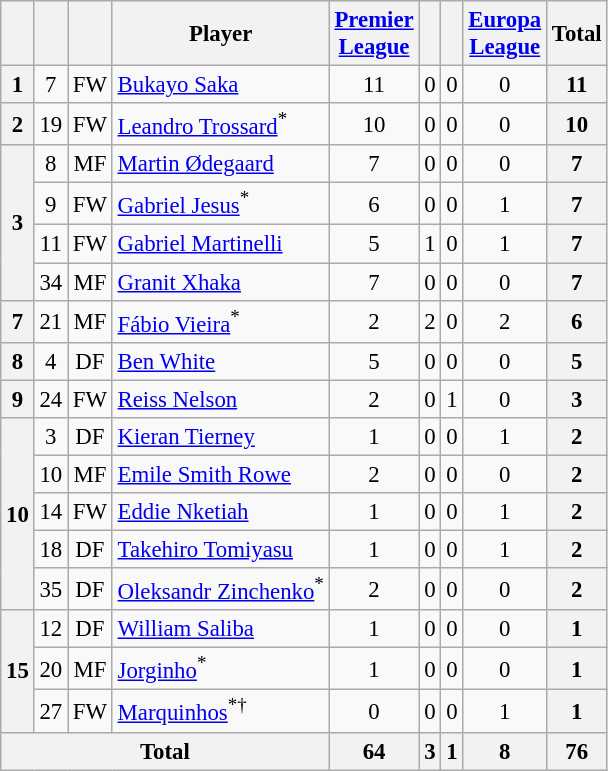<table class="wikitable sortable" style="text-align:center; font-size:95%;">
<tr>
<th></th>
<th></th>
<th></th>
<th>Player</th>
<th><a href='#'>Premier<br>League</a></th>
<th></th>
<th></th>
<th><a href='#'>Europa<br>League</a></th>
<th>Total</th>
</tr>
<tr>
<th>1</th>
<td>7</td>
<td>FW</td>
<td style="text-align:left;" data-sort-value="Saka"> <a href='#'>Bukayo Saka</a></td>
<td>11</td>
<td>0</td>
<td>0</td>
<td>0</td>
<th>11</th>
</tr>
<tr>
<th>2</th>
<td>19</td>
<td>FW</td>
<td style="text-align:left;" data-sort-value="Tros"> <a href='#'>Leandro Trossard</a><sup>*</sup></td>
<td>10</td>
<td>0</td>
<td>0</td>
<td>0</td>
<th>10</th>
</tr>
<tr>
<th rowspan="4">3</th>
<td>8</td>
<td>MF</td>
<td style="text-align:left;" data-sort-value="Odeg"> <a href='#'>Martin Ødegaard</a></td>
<td>7</td>
<td>0</td>
<td>0</td>
<td>0</td>
<th>7</th>
</tr>
<tr>
<td>9</td>
<td>FW</td>
<td style="text-align:left;" data-sort-value="Jesu"> <a href='#'>Gabriel Jesus</a><sup>*</sup></td>
<td>6</td>
<td>0</td>
<td>0</td>
<td>1</td>
<th>7</th>
</tr>
<tr>
<td>11</td>
<td>FW</td>
<td style="text-align:left;" data-sort-value="Mart"> <a href='#'>Gabriel Martinelli</a></td>
<td>5</td>
<td>1</td>
<td>0</td>
<td>1</td>
<th>7</th>
</tr>
<tr>
<td>34</td>
<td>MF</td>
<td style="text-align:left;" data-sort-value="Xhak"> <a href='#'>Granit Xhaka</a></td>
<td>7</td>
<td>0</td>
<td>0</td>
<td>0</td>
<th>7</th>
</tr>
<tr>
<th>7</th>
<td>21</td>
<td>MF</td>
<td style="text-align:left;" data-sort-value="Viei"> <a href='#'>Fábio Vieira</a><sup>*</sup></td>
<td>2</td>
<td>2</td>
<td>0</td>
<td>2</td>
<th>6</th>
</tr>
<tr>
<th>8</th>
<td>4</td>
<td>DF</td>
<td style="text-align:left;" data-sort-value="Whit"> <a href='#'>Ben White</a></td>
<td>5</td>
<td>0</td>
<td>0</td>
<td>0</td>
<th>5</th>
</tr>
<tr>
<th>9</th>
<td>24</td>
<td>FW</td>
<td style="text-align:left;" data-sort-value="Nels"> <a href='#'>Reiss Nelson</a></td>
<td>2</td>
<td>0</td>
<td>1</td>
<td>0</td>
<th>3</th>
</tr>
<tr>
<th rowspan="5">10</th>
<td>3</td>
<td>DF</td>
<td style="text-align:left;" data-sort-value="Tier"> <a href='#'>Kieran Tierney</a></td>
<td>1</td>
<td>0</td>
<td>0</td>
<td>1</td>
<th>2</th>
</tr>
<tr>
<td>10</td>
<td>MF</td>
<td style="text-align:left;" data-sort-value="Smit"> <a href='#'>Emile Smith Rowe</a></td>
<td>2</td>
<td>0</td>
<td>0</td>
<td>0</td>
<th>2</th>
</tr>
<tr>
<td>14</td>
<td>FW</td>
<td style="text-align:left;" data-sort-value="Nket"> <a href='#'>Eddie Nketiah</a></td>
<td>1</td>
<td>0</td>
<td>0</td>
<td>1</td>
<th>2</th>
</tr>
<tr>
<td>18</td>
<td>DF</td>
<td style="text-align:left;" data-sort-value="Tomi"> <a href='#'>Takehiro Tomiyasu</a></td>
<td>1</td>
<td>0</td>
<td>0</td>
<td>1</td>
<th>2</th>
</tr>
<tr>
<td>35</td>
<td>DF</td>
<td style="text-align:left;" data-sort-value="Zinc"> <a href='#'>Oleksandr Zinchenko</a><sup>*</sup></td>
<td>2</td>
<td>0</td>
<td>0</td>
<td>0</td>
<th>2</th>
</tr>
<tr>
<th rowspan="3">15</th>
<td>12</td>
<td>DF</td>
<td style="text-align:left;" data-sort-value="Sali"> <a href='#'>William Saliba</a></td>
<td>1</td>
<td>0</td>
<td>0</td>
<td>0</td>
<th>1</th>
</tr>
<tr>
<td>20</td>
<td>MF</td>
<td style="text-align:left;" data-sort-value="Jorg"> <a href='#'>Jorginho</a><sup>*</sup></td>
<td>1</td>
<td>0</td>
<td>0</td>
<td>0</td>
<th>1</th>
</tr>
<tr>
<td>27</td>
<td>FW</td>
<td style="text-align:left;" data-sort-value="Marq"> <a href='#'>Marquinhos</a><sup>*†</sup></td>
<td>0</td>
<td>0</td>
<td>0</td>
<td>1</td>
<th>1</th>
</tr>
<tr>
<th colspan="4">Total</th>
<th>64</th>
<th>3</th>
<th>1</th>
<th>8</th>
<th>76</th>
</tr>
</table>
